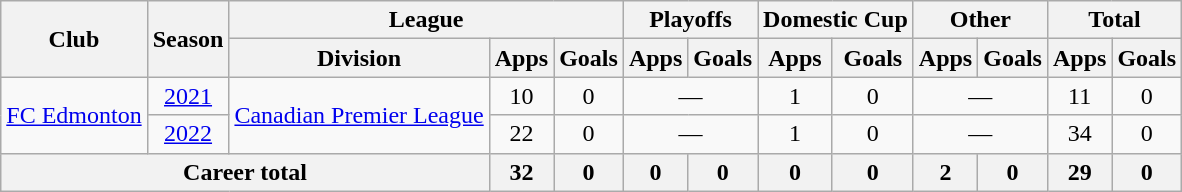<table class="wikitable" style="text-align:center">
<tr>
<th rowspan="2">Club</th>
<th rowspan="2">Season</th>
<th colspan="3">League</th>
<th colspan="2">Playoffs</th>
<th colspan="2">Domestic Cup</th>
<th colspan="2">Other</th>
<th colspan="2">Total</th>
</tr>
<tr>
<th>Division</th>
<th>Apps</th>
<th>Goals</th>
<th>Apps</th>
<th>Goals</th>
<th>Apps</th>
<th>Goals</th>
<th>Apps</th>
<th>Goals</th>
<th>Apps</th>
<th>Goals</th>
</tr>
<tr>
<td rowspan="2"><a href='#'>FC Edmonton</a></td>
<td><a href='#'>2021</a></td>
<td rowspan="2"><a href='#'>Canadian Premier League</a></td>
<td>10</td>
<td>0</td>
<td colspan="2">—</td>
<td>1</td>
<td>0</td>
<td colspan="2">—</td>
<td>11</td>
<td>0</td>
</tr>
<tr>
<td><a href='#'>2022</a></td>
<td>22</td>
<td>0</td>
<td colspan="2">—</td>
<td>1</td>
<td>0</td>
<td colspan="2">—</td>
<td>34</td>
<td>0</td>
</tr>
<tr>
<th colspan="3">Career total</th>
<th>32</th>
<th>0</th>
<th>0</th>
<th>0</th>
<th>0</th>
<th>0</th>
<th>2</th>
<th>0</th>
<th>29</th>
<th>0</th>
</tr>
</table>
